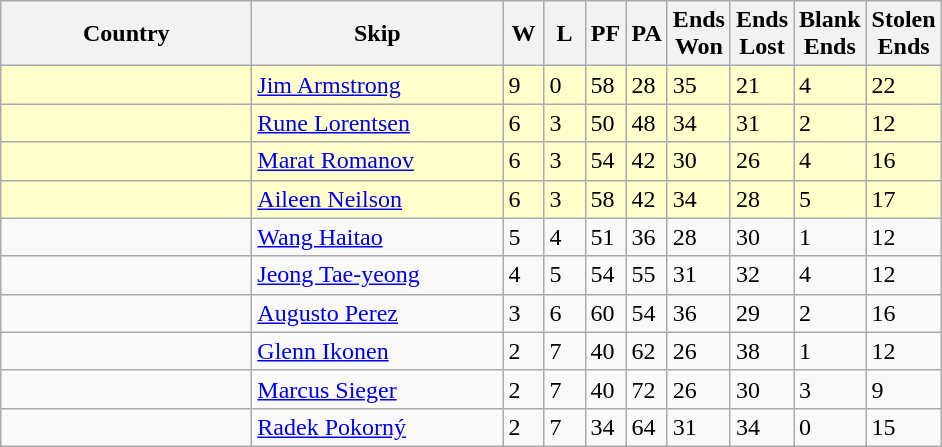<table class="wikitable">
<tr>
<th bgcolor="#efefef" width="160">Country</th>
<th bgcolor="#efefef" width="160">Skip</th>
<th bgcolor="#efefef" width="20">W</th>
<th bgcolor="#efefef" width="20">L</th>
<th bgcolor="#efefef" width="20">PF</th>
<th bgcolor="#efefef" width="20">PA</th>
<th bgcolor="#efefef" width="20">Ends <br> Won</th>
<th bgcolor="#efefef" width="20">Ends <br> Lost</th>
<th bgcolor="#efefef" width="20">Blank <br> Ends</th>
<th bgcolor="#efefef" width="20">Stolen <br> Ends</th>
</tr>
<tr bgcolor=#ffffcc>
<td></td>
<td><a href='#'>Jim Armstrong</a></td>
<td>9</td>
<td>0</td>
<td>58</td>
<td>28</td>
<td>35</td>
<td>21</td>
<td>4</td>
<td>22</td>
</tr>
<tr bgcolor=#ffffcc>
<td></td>
<td><a href='#'>Rune Lorentsen</a></td>
<td>6</td>
<td>3</td>
<td>50</td>
<td>48</td>
<td>34</td>
<td>31</td>
<td>2</td>
<td>12</td>
</tr>
<tr bgcolor=#ffffcc>
<td></td>
<td><a href='#'>Marat Romanov</a></td>
<td>6</td>
<td>3</td>
<td>54</td>
<td>42</td>
<td>30</td>
<td>26</td>
<td>4</td>
<td>16</td>
</tr>
<tr bgcolor=#ffffcc>
<td></td>
<td><a href='#'>Aileen Neilson</a></td>
<td>6</td>
<td>3</td>
<td>58</td>
<td>42</td>
<td>34</td>
<td>28</td>
<td>5</td>
<td>17</td>
</tr>
<tr>
<td></td>
<td><a href='#'>Wang Haitao</a></td>
<td>5</td>
<td>4</td>
<td>51</td>
<td>36</td>
<td>28</td>
<td>30</td>
<td>1</td>
<td>12</td>
</tr>
<tr>
<td></td>
<td><a href='#'>Jeong Tae-yeong</a></td>
<td>4</td>
<td>5</td>
<td>54</td>
<td>55</td>
<td>31</td>
<td>32</td>
<td>4</td>
<td>12</td>
</tr>
<tr>
<td></td>
<td><a href='#'>Augusto Perez</a></td>
<td>3</td>
<td>6</td>
<td>60</td>
<td>54</td>
<td>36</td>
<td>29</td>
<td>2</td>
<td>16</td>
</tr>
<tr>
<td></td>
<td><a href='#'>Glenn Ikonen</a></td>
<td>2</td>
<td>7</td>
<td>40</td>
<td>62</td>
<td>26</td>
<td>38</td>
<td>1</td>
<td>12</td>
</tr>
<tr>
<td></td>
<td><a href='#'>Marcus Sieger</a></td>
<td>2</td>
<td>7</td>
<td>40</td>
<td>72</td>
<td>26</td>
<td>30</td>
<td>3</td>
<td>9</td>
</tr>
<tr>
<td></td>
<td><a href='#'>Radek Pokorný</a></td>
<td>2</td>
<td>7</td>
<td>34</td>
<td>64</td>
<td>31</td>
<td>34</td>
<td>0</td>
<td>15</td>
</tr>
</table>
